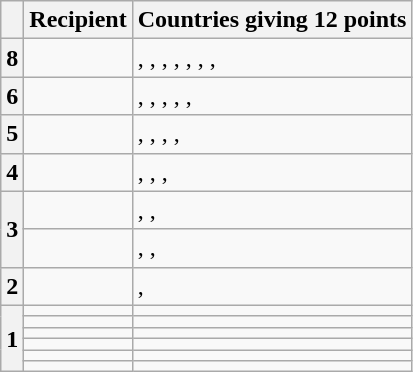<table class="wikitable plainrowheaders">
<tr>
<th scope="col"></th>
<th scope="col">Recipient</th>
<th scope="col">Countries giving 12 points</th>
</tr>
<tr>
<th scope="row">8</th>
<td></td>
<td>, , , , , , , </td>
</tr>
<tr>
<th scope="row">6</th>
<td></td>
<td>, , , , <strong></strong>, </td>
</tr>
<tr>
<th scope="row">5</th>
<td></td>
<td>, , , , </td>
</tr>
<tr>
<th scope="row">4</th>
<td></td>
<td>, <strong></strong>, , </td>
</tr>
<tr>
<th rowspan="2" scope="rowgroup">3</th>
<td></td>
<td>, <strong></strong>, </td>
</tr>
<tr>
<td></td>
<td>, , </td>
</tr>
<tr>
<th scope="row">2</th>
<td></td>
<td>, </td>
</tr>
<tr>
<th rowspan="6" scope="rowgroup">1</th>
<td></td>
<td></td>
</tr>
<tr>
<td></td>
<td></td>
</tr>
<tr>
<td></td>
<td></td>
</tr>
<tr>
<td></td>
<td><strong></strong></td>
</tr>
<tr>
<td></td>
<td></td>
</tr>
<tr>
<td></td>
<td></td>
</tr>
</table>
